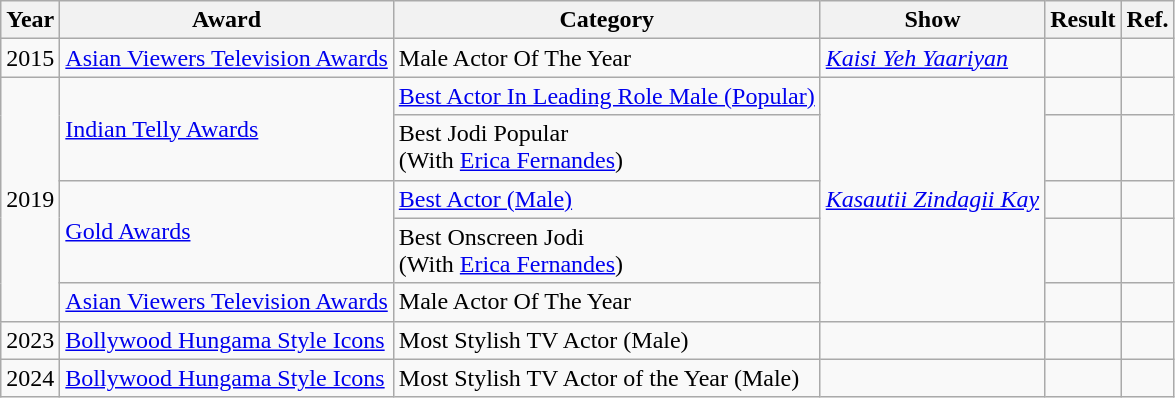<table class="wikitable sortable">
<tr>
<th>Year</th>
<th>Award</th>
<th>Category</th>
<th>Show</th>
<th>Result</th>
<th>Ref.</th>
</tr>
<tr>
<td>2015</td>
<td><a href='#'>Asian Viewers Television Awards</a></td>
<td>Male Actor Of The Year</td>
<td><em><a href='#'>Kaisi Yeh Yaariyan</a></em></td>
<td></td>
<td></td>
</tr>
<tr>
<td rowspan=5>2019</td>
<td rowspan=2><a href='#'>Indian Telly Awards</a></td>
<td><a href='#'>Best Actor In Leading Role Male (Popular)</a></td>
<td rowspan="5"><em><a href='#'>Kasautii Zindagii Kay</a></em></td>
<td></td>
<td></td>
</tr>
<tr>
<td>Best Jodi Popular<br>(With <a href='#'>Erica Fernandes</a>)</td>
<td></td>
<td></td>
</tr>
<tr>
<td rowspan=2><a href='#'>Gold Awards</a></td>
<td><a href='#'>Best Actor (Male)</a></td>
<td></td>
<td></td>
</tr>
<tr>
<td>Best Onscreen Jodi<br>(With <a href='#'>Erica Fernandes</a>)</td>
<td></td>
<td></td>
</tr>
<tr>
<td><a href='#'>Asian Viewers Television Awards</a></td>
<td>Male Actor Of The Year</td>
<td></td>
<td></td>
</tr>
<tr>
<td>2023</td>
<td><a href='#'>Bollywood Hungama Style Icons</a></td>
<td>Most Stylish TV Actor (Male)</td>
<td></td>
<td></td>
<td></td>
</tr>
<tr>
<td>2024</td>
<td><a href='#'>Bollywood Hungama Style Icons</a></td>
<td>Most Stylish TV Actor of the Year (Male)</td>
<td></td>
<td></td>
<td></td>
</tr>
</table>
